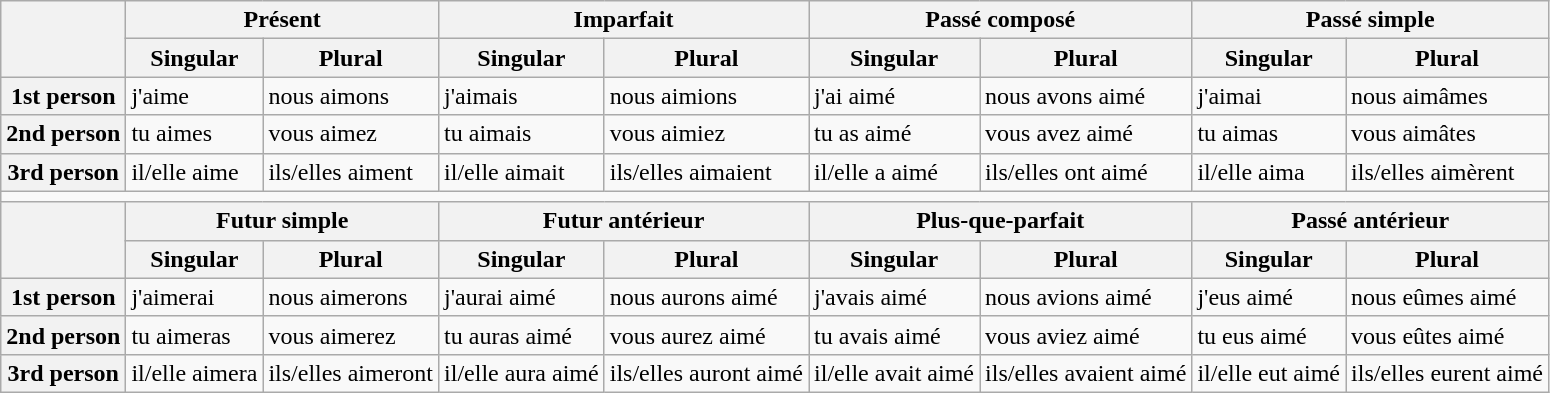<table class="wikitable">
<tr>
<th rowspan="2"></th>
<th colspan="2">Présent</th>
<th colspan="2">Imparfait</th>
<th colspan="2">Passé composé</th>
<th colspan="2">Passé simple</th>
</tr>
<tr>
<th>Singular</th>
<th>Plural</th>
<th>Singular</th>
<th>Plural</th>
<th>Singular</th>
<th>Plural</th>
<th>Singular</th>
<th>Plural</th>
</tr>
<tr>
<th>1st person</th>
<td>j'aime</td>
<td>nous aimons</td>
<td>j'aimais</td>
<td>nous aimions</td>
<td>j'ai aimé</td>
<td>nous avons aimé</td>
<td>j'aimai</td>
<td>nous aimâmes</td>
</tr>
<tr>
<th>2nd person</th>
<td>tu aimes</td>
<td>vous aimez</td>
<td>tu aimais</td>
<td>vous aimiez</td>
<td>tu as aimé</td>
<td>vous avez aimé</td>
<td>tu aimas</td>
<td>vous aimâtes</td>
</tr>
<tr>
<th>3rd person</th>
<td>il/elle aime</td>
<td>ils/elles aiment</td>
<td>il/elle aimait</td>
<td>ils/elles aimaient</td>
<td>il/elle a aimé</td>
<td>ils/elles ont aimé</td>
<td>il/elle aima</td>
<td>ils/elles aimèrent</td>
</tr>
<tr>
<td colspan="9"></td>
</tr>
<tr>
<th rowspan="2"></th>
<th colspan="2">Futur simple</th>
<th colspan="2">Futur antérieur</th>
<th colspan="2">Plus-que-parfait</th>
<th colspan="2">Passé antérieur</th>
</tr>
<tr>
<th>Singular</th>
<th>Plural</th>
<th>Singular</th>
<th>Plural</th>
<th>Singular</th>
<th>Plural</th>
<th>Singular</th>
<th>Plural</th>
</tr>
<tr>
<th>1st person</th>
<td>j'aimerai</td>
<td>nous aimerons</td>
<td>j'aurai aimé</td>
<td>nous aurons aimé</td>
<td>j'avais aimé</td>
<td>nous avions aimé</td>
<td>j'eus aimé</td>
<td>nous eûmes aimé</td>
</tr>
<tr>
<th>2nd person</th>
<td>tu aimeras</td>
<td>vous aimerez</td>
<td>tu auras aimé</td>
<td>vous aurez aimé</td>
<td>tu avais aimé</td>
<td>vous aviez aimé</td>
<td>tu eus aimé</td>
<td>vous eûtes aimé</td>
</tr>
<tr>
<th>3rd person</th>
<td>il/elle aimera</td>
<td>ils/elles aimeront</td>
<td>il/elle aura aimé</td>
<td>ils/elles auront aimé</td>
<td>il/elle avait aimé</td>
<td>ils/elles avaient aimé</td>
<td>il/elle eut aimé</td>
<td>ils/elles eurent aimé</td>
</tr>
</table>
